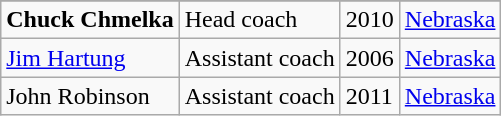<table class=wikitable>
<tr>
</tr>
<tr>
<td><strong>Chuck Chmelka</strong></td>
<td>Head coach</td>
<td>2010</td>
<td><a href='#'>Nebraska</a></td>
</tr>
<tr>
<td><a href='#'>Jim Hartung</a></td>
<td>Assistant coach</td>
<td>2006</td>
<td><a href='#'>Nebraska</a></td>
</tr>
<tr>
<td>John Robinson</td>
<td>Assistant coach</td>
<td>2011</td>
<td><a href='#'>Nebraska</a></td>
</tr>
</table>
